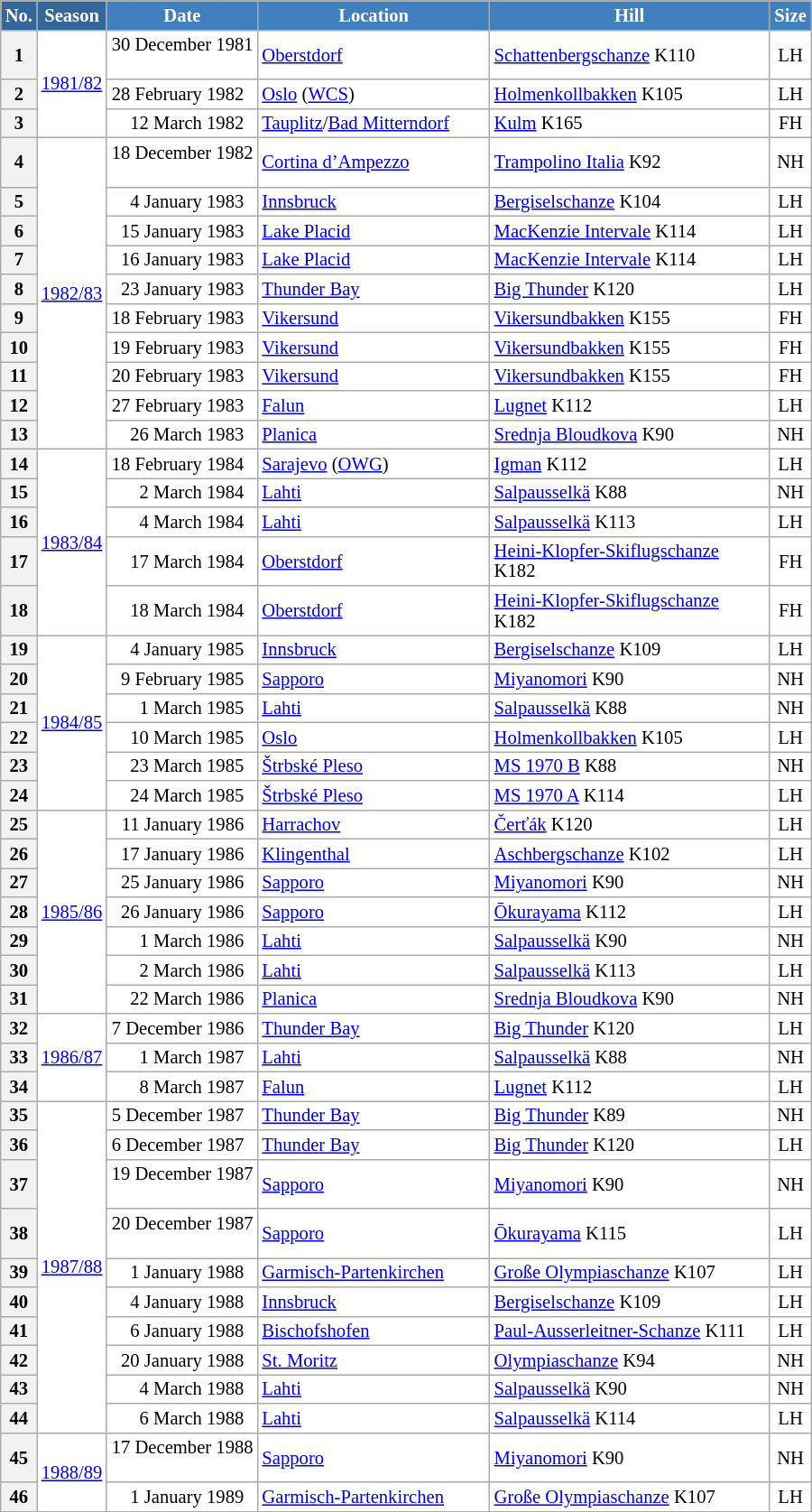<table class="wikitable sortable" style="font-size:86%; line-height:15px; text-align:left; border:grey solid 1px; border-collapse:collapse; background:#ffffff;">
<tr style="background:#efefef;">
<th style="background-color:#369; color:white; width:10px;">No.</th>
<th style="background-color:#369; color:white;  width:30px;">Season</th>
<th style="background-color:#4180be; color:white; width:105px;">Date</th>
<th style="background-color:#4180be; color:white; width:165px;">Location</th>
<th style="background-color:#4180be; color:white; width:200px;">Hill</th>
<th style="background-color:#4180be; color:white; width:25px;">Size</th>
</tr>
<tr>
<th scope=row style="text-align:center;">1</th>
<td rowspan=3 align=center><a href='#'>1981/82</a></td>
<td align=right>30 December 1981  </td>
<td> <a href='#'>Oberstdorf</a></td>
<td><a href='#'>Schattenbergschanze</a> K110</td>
<td align=center>LH</td>
</tr>
<tr>
<th scope=row style="text-align:center;">2</th>
<td align=right>28 February 1982  </td>
<td> <a href='#'>Oslo</a> (<a href='#'>WCS</a>)</td>
<td><a href='#'>Holmenkollbakken</a> K105</td>
<td align=center>LH</td>
</tr>
<tr>
<th scope=row style="text-align:center;">3</th>
<td align=right>12 March 1982  </td>
<td> <a href='#'>Tauplitz</a>/<a href='#'>Bad Mitterndorf</a></td>
<td><a href='#'>Kulm</a> K165</td>
<td align=center>FH</td>
</tr>
<tr>
<th scope=row style="text-align:center;">4</th>
<td rowspan=10 align=center><a href='#'>1982/83</a></td>
<td align=right>18 December 1982  </td>
<td> <a href='#'>Cortina d’Ampezzo</a></td>
<td><a href='#'>Trampolino Italia</a> K92</td>
<td align=center>NH</td>
</tr>
<tr>
<th scope=row style="text-align:center;">5</th>
<td align=right>4 January 1983  </td>
<td> <a href='#'>Innsbruck</a></td>
<td><a href='#'>Bergiselschanze</a> K104</td>
<td align=center>LH</td>
</tr>
<tr>
<th scope=row style="text-align:center;">6</th>
<td align=right>15 January 1983  </td>
<td> <a href='#'>Lake Placid</a></td>
<td><a href='#'>MacKenzie Intervale</a> K114</td>
<td align=center>LH</td>
</tr>
<tr>
<th scope=row style="text-align:center;">7</th>
<td align=right>16 January 1983  </td>
<td> <a href='#'>Lake Placid</a></td>
<td><a href='#'>MacKenzie Intervale</a> K114</td>
<td align=center>LH</td>
</tr>
<tr>
<th scope=row style="text-align:center;">8</th>
<td align=right>23 January 1983  </td>
<td> <a href='#'>Thunder Bay</a></td>
<td><a href='#'>Big Thunder</a> K120</td>
<td align=center>LH</td>
</tr>
<tr>
<th scope=row style="text-align:center;">9</th>
<td align=right>18 February 1983  </td>
<td> <a href='#'>Vikersund</a></td>
<td><a href='#'>Vikersundbakken</a> K155</td>
<td align=center>FH</td>
</tr>
<tr>
<th scope=row style="text-align:center;">10</th>
<td align=right>19 February 1983  </td>
<td> <a href='#'>Vikersund</a></td>
<td><a href='#'>Vikersundbakken</a> K155</td>
<td align=center>FH</td>
</tr>
<tr>
<th scope=row style="text-align:center;">11</th>
<td align=right>20 February 1983  </td>
<td> <a href='#'>Vikersund</a></td>
<td><a href='#'>Vikersundbakken</a> K155</td>
<td align=center>FH</td>
</tr>
<tr>
<th scope=row style="text-align:center;">12</th>
<td align=right>27 February 1983  </td>
<td> <a href='#'>Falun</a></td>
<td><a href='#'>Lugnet</a> K112</td>
<td align=center>LH</td>
</tr>
<tr>
<th scope=row style="text-align:center;">13</th>
<td align=right>26 March 1983  </td>
<td> <a href='#'>Planica</a></td>
<td><a href='#'>Srednja Bloudkova</a> K90</td>
<td align=center>NH</td>
</tr>
<tr>
<th scope=row style="text-align:center;">14</th>
<td rowspan=5 align=center><a href='#'>1983/84</a></td>
<td align=right>18 February 1984  </td>
<td> <a href='#'>Sarajevo</a> (<a href='#'>OWG</a>)</td>
<td><a href='#'>Igman</a> K112</td>
<td align=center>LH</td>
</tr>
<tr>
<th scope=row style="text-align:center;">15</th>
<td align=right>2 March 1984  </td>
<td> <a href='#'>Lahti</a></td>
<td><a href='#'>Salpausselkä</a> K88</td>
<td align=center>NH</td>
</tr>
<tr>
<th scope=row style="text-align:center;">16</th>
<td align=right>4 March 1984  </td>
<td> <a href='#'>Lahti</a></td>
<td><a href='#'>Salpausselkä</a> K113</td>
<td align=center>LH</td>
</tr>
<tr>
<th scope=row style="text-align:center;">17</th>
<td align=right>17 March 1984  </td>
<td> <a href='#'>Oberstdorf</a></td>
<td><a href='#'>Heini-Klopfer-Skiflugschanze</a> K182</td>
<td align=center>FH</td>
</tr>
<tr>
<th scope=row style="text-align:center;">18</th>
<td align=right>18 March 1984  </td>
<td> <a href='#'>Oberstdorf</a></td>
<td><a href='#'>Heini-Klopfer-Skiflugschanze</a> K182</td>
<td align=center>FH</td>
</tr>
<tr>
<th scope=row style="text-align:center;">19</th>
<td rowspan=6 align=center><a href='#'>1984/85</a></td>
<td align=right>4 January 1985  </td>
<td> <a href='#'>Innsbruck</a></td>
<td><a href='#'>Bergiselschanze</a> K109</td>
<td align=center>LH</td>
</tr>
<tr>
<th scope=row style="text-align:center;">20</th>
<td align=right>9 February 1985  </td>
<td> <a href='#'>Sapporo</a></td>
<td><a href='#'>Miyanomori</a> K90</td>
<td align=center>NH</td>
</tr>
<tr>
<th scope=row style="text-align:center;">21</th>
<td align=right>1 March 1985  </td>
<td> <a href='#'>Lahti</a></td>
<td><a href='#'>Salpausselkä</a> K88</td>
<td align=center>NH</td>
</tr>
<tr>
<th scope=row style="text-align:center;">22</th>
<td align=right>10 March 1985  </td>
<td> <a href='#'>Oslo</a></td>
<td><a href='#'>Holmenkollbakken</a> K105</td>
<td align=center>LH</td>
</tr>
<tr>
<th scope=row style="text-align:center;">23</th>
<td align=right>23 March 1985  </td>
<td> <a href='#'>Štrbské Pleso</a></td>
<td><a href='#'>MS 1970 B</a> K88</td>
<td align=center>NH</td>
</tr>
<tr>
<th scope=row style="text-align:center;">24</th>
<td align=right>24 March 1985  </td>
<td> <a href='#'>Štrbské Pleso</a></td>
<td><a href='#'>MS 1970 A</a> K114</td>
<td align=center>LH</td>
</tr>
<tr>
<th scope=row style="text-align:center;">25</th>
<td rowspan=7 align=center><a href='#'>1985/86</a></td>
<td align=right>11 January 1986  </td>
<td> <a href='#'>Harrachov</a></td>
<td><a href='#'>Čerťák</a> K120</td>
<td align=center>LH</td>
</tr>
<tr>
<th scope=row style="text-align:center;">26</th>
<td align=right>17 January 1986  </td>
<td> <a href='#'>Klingenthal</a></td>
<td><a href='#'>Aschbergschanze</a> K102</td>
<td align=center>LH</td>
</tr>
<tr>
<th scope=row style="text-align:center;">27</th>
<td align=right>25 January 1986  </td>
<td> <a href='#'>Sapporo</a></td>
<td><a href='#'>Miyanomori</a> K90</td>
<td align=center>NH</td>
</tr>
<tr>
<th scope=row style="text-align:center;">28</th>
<td align=right>26 January 1986  </td>
<td> <a href='#'>Sapporo</a></td>
<td><a href='#'>Ōkurayama</a> K112</td>
<td align=center>LH</td>
</tr>
<tr>
<th scope=row style="text-align:center;">29</th>
<td align=right>1 March 1986  </td>
<td> <a href='#'>Lahti</a></td>
<td><a href='#'>Salpausselkä</a> K90</td>
<td align=center>NH</td>
</tr>
<tr>
<th scope=row style="text-align:center;">30</th>
<td align=right>2 March 1986  </td>
<td> <a href='#'>Lahti</a></td>
<td><a href='#'>Salpausselkä</a> K113</td>
<td align=center>LH</td>
</tr>
<tr>
<th scope=row style="text-align:center;">31</th>
<td align=right>22 March 1986  </td>
<td> <a href='#'>Planica</a></td>
<td><a href='#'>Srednja Bloudkova</a> K90</td>
<td align=center>NH</td>
</tr>
<tr>
<th scope=row style="text-align:center;">32</th>
<td rowspan=3 align=center><a href='#'>1986/87</a></td>
<td align=right>7 December 1986  </td>
<td> <a href='#'>Thunder Bay</a></td>
<td><a href='#'>Big Thunder</a> K120</td>
<td align=center>LH</td>
</tr>
<tr>
<th scope=row style="text-align:center;">33</th>
<td align=right>1 March 1987  </td>
<td> <a href='#'>Lahti</a></td>
<td><a href='#'>Salpausselkä</a> K88</td>
<td align=center>NH</td>
</tr>
<tr>
<th scope=row style="text-align:center;">34</th>
<td align=right>8 March 1987  </td>
<td> <a href='#'>Falun</a></td>
<td><a href='#'>Lugnet</a> K112</td>
<td align=center>LH</td>
</tr>
<tr>
<th scope=row style="text-align:center;">35</th>
<td rowspan=10 align=center><a href='#'>1987/88</a></td>
<td align=right>5 December 1987  </td>
<td> <a href='#'>Thunder Bay</a></td>
<td><a href='#'>Big Thunder</a> K89</td>
<td align=center>NH</td>
</tr>
<tr>
<th scope=row style="text-align:center;">36</th>
<td align=right>6 December 1987  </td>
<td> <a href='#'>Thunder Bay</a></td>
<td><a href='#'>Big Thunder</a> K120</td>
<td align=center>LH</td>
</tr>
<tr>
<th scope=row style="text-align:center;">37</th>
<td align=right>19 December 1987  </td>
<td> <a href='#'>Sapporo</a></td>
<td><a href='#'>Miyanomori</a> K90</td>
<td align=center>NH</td>
</tr>
<tr>
<th scope=row style="text-align:center;">38</th>
<td align=right>20 December 1987  </td>
<td> <a href='#'>Sapporo</a></td>
<td><a href='#'>Ōkurayama</a> K115</td>
<td align=center>LH</td>
</tr>
<tr>
<th scope=row style="text-align:center;">39</th>
<td align=right>1 January 1988  </td>
<td> <a href='#'>Garmisch-Partenkirchen</a></td>
<td><a href='#'>Große Olympiaschanze</a> K107</td>
<td align=center>LH</td>
</tr>
<tr>
<th scope=row style="text-align:center;">40</th>
<td align=right>4 January 1988  </td>
<td> <a href='#'>Innsbruck</a></td>
<td><a href='#'>Bergiselschanze</a> K109</td>
<td align=center>LH</td>
</tr>
<tr>
<th scope=row style="text-align:center;">41</th>
<td align=right>6 January 1988  </td>
<td> <a href='#'>Bischofshofen</a></td>
<td><a href='#'>Paul-Ausserleitner-Schanze</a> K111</td>
<td align=center>LH</td>
</tr>
<tr>
<th scope=row style="text-align:center;">42</th>
<td align=right>20 January 1988  </td>
<td> <a href='#'>St. Moritz</a></td>
<td><a href='#'>Olympiaschanze</a> K94</td>
<td align=center>NH</td>
</tr>
<tr>
<th scope=row style="text-align:center;">43</th>
<td align=right>4 March 1988  </td>
<td> <a href='#'>Lahti</a></td>
<td><a href='#'>Salpausselkä</a> K90</td>
<td align=center>NH</td>
</tr>
<tr>
<th scope=row style="text-align:center;">44</th>
<td align=right>6 March 1988  </td>
<td> <a href='#'>Lahti</a></td>
<td><a href='#'>Salpausselkä</a> K114</td>
<td align=center>LH</td>
</tr>
<tr>
<th scope=row style="text-align:center;">45</th>
<td rowspan=2 align=center><a href='#'>1988/89</a></td>
<td align=right>17 December 1988  </td>
<td> <a href='#'>Sapporo</a></td>
<td><a href='#'>Miyanomori</a> K90</td>
<td align=center>NH</td>
</tr>
<tr>
<th scope=row style="text-align:center;">46</th>
<td align=right>1 January 1989  </td>
<td> <a href='#'>Garmisch-Partenkirchen</a></td>
<td><a href='#'>Große Olympiaschanze</a> K107</td>
<td align=center>LH</td>
</tr>
</table>
